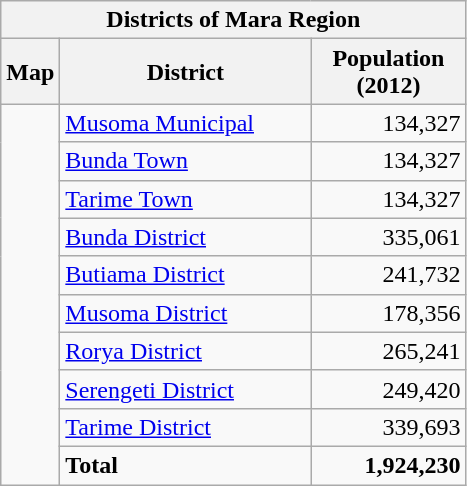<table class="wikitable">
<tr>
<th colspan="7">Districts of Mara Region</th>
</tr>
<tr style="text-align:center;">
<th>Map</th>
<th style="width: 10em">District</th>
<th style="width: 6em">Population<br>(2012)</th>
</tr>
<tr>
<td rowspan=10></td>
<td><a href='#'>Musoma Municipal</a></td>
<td style="text-align:right;">134,327</td>
</tr>
<tr>
<td><a href='#'>Bunda Town</a></td>
<td style="text-align:right;">134,327</td>
</tr>
<tr>
<td><a href='#'>Tarime Town</a></td>
<td style="text-align:right;">134,327</td>
</tr>
<tr>
<td><a href='#'>Bunda District</a></td>
<td style="text-align:right;">335,061</td>
</tr>
<tr>
<td><a href='#'>Butiama District</a></td>
<td style="text-align:right;">241,732</td>
</tr>
<tr>
<td><a href='#'>Musoma District</a></td>
<td style="text-align:right;">178,356</td>
</tr>
<tr>
<td><a href='#'>Rorya District</a></td>
<td style="text-align:right;">265,241</td>
</tr>
<tr>
<td><a href='#'>Serengeti District</a></td>
<td style="text-align:right;">249,420</td>
</tr>
<tr>
<td><a href='#'>Tarime District</a></td>
<td style="text-align:right;">339,693</td>
</tr>
<tr>
<td><strong>Total</strong></td>
<td style="text-align:right;"><strong>1,924,230</strong></td>
</tr>
</table>
